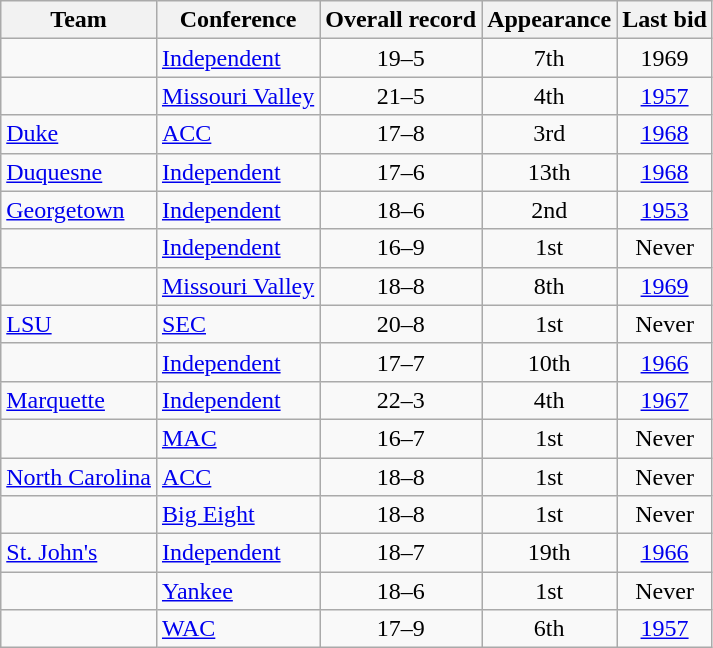<table class="wikitable sortable" style="text-align: center;">
<tr>
<th>Team</th>
<th>Conference</th>
<th data-sort-type="number">Overall record</th>
<th data-sort-type="number">Appearance</th>
<th>Last bid</th>
</tr>
<tr>
<td align=left></td>
<td align=left><a href='#'>Independent</a></td>
<td>19–5</td>
<td>7th</td>
<td>1969</td>
</tr>
<tr>
<td align=left></td>
<td align=left><a href='#'>Missouri Valley</a></td>
<td>21–5</td>
<td>4th</td>
<td><a href='#'>1957</a></td>
</tr>
<tr>
<td align=left><a href='#'>Duke</a></td>
<td align=left><a href='#'>ACC</a></td>
<td>17–8</td>
<td>3rd</td>
<td><a href='#'>1968</a></td>
</tr>
<tr>
<td align=left><a href='#'>Duquesne</a></td>
<td align=left><a href='#'>Independent</a></td>
<td>17–6</td>
<td>13th</td>
<td><a href='#'>1968</a></td>
</tr>
<tr>
<td align=left><a href='#'>Georgetown</a></td>
<td align=left><a href='#'>Independent</a></td>
<td>18–6</td>
<td>2nd</td>
<td><a href='#'>1953</a></td>
</tr>
<tr>
<td align=left></td>
<td align=left><a href='#'>Independent</a></td>
<td>16–9</td>
<td>1st</td>
<td>Never</td>
</tr>
<tr>
<td align=left></td>
<td align=left><a href='#'>Missouri Valley</a></td>
<td>18–8</td>
<td>8th</td>
<td><a href='#'>1969</a></td>
</tr>
<tr>
<td align=left><a href='#'>LSU</a></td>
<td align=left><a href='#'>SEC</a></td>
<td>20–8</td>
<td>1st</td>
<td>Never</td>
</tr>
<tr>
<td align=left></td>
<td align=left><a href='#'>Independent</a></td>
<td>17–7</td>
<td>10th</td>
<td><a href='#'>1966</a></td>
</tr>
<tr>
<td align=left><a href='#'>Marquette</a></td>
<td align=left><a href='#'>Independent</a></td>
<td>22–3</td>
<td>4th</td>
<td><a href='#'>1967</a></td>
</tr>
<tr>
<td align=left></td>
<td align=left><a href='#'>MAC</a></td>
<td>16–7</td>
<td>1st</td>
<td>Never</td>
</tr>
<tr>
<td align=left><a href='#'>North Carolina</a></td>
<td align=left><a href='#'>ACC</a></td>
<td>18–8</td>
<td>1st</td>
<td>Never</td>
</tr>
<tr>
<td align=left></td>
<td align=left><a href='#'>Big Eight</a></td>
<td>18–8</td>
<td>1st</td>
<td>Never</td>
</tr>
<tr>
<td align=left><a href='#'>St. John's</a></td>
<td align=left><a href='#'>Independent</a></td>
<td>18–7</td>
<td>19th</td>
<td><a href='#'>1966</a></td>
</tr>
<tr>
<td align=left></td>
<td align=left><a href='#'>Yankee</a></td>
<td>18–6</td>
<td>1st</td>
<td>Never</td>
</tr>
<tr>
<td align=left></td>
<td align=left><a href='#'>WAC</a></td>
<td>17–9</td>
<td>6th</td>
<td><a href='#'>1957</a></td>
</tr>
</table>
